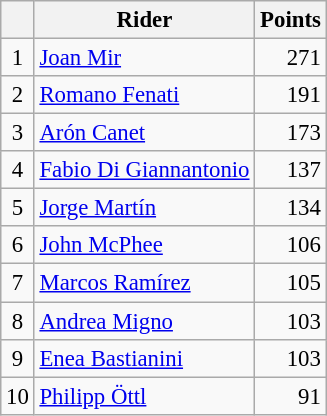<table class="wikitable" style="font-size: 95%;">
<tr>
<th></th>
<th>Rider</th>
<th>Points</th>
</tr>
<tr>
<td align=center>1</td>
<td> <a href='#'>Joan Mir</a></td>
<td align=right>271</td>
</tr>
<tr>
<td align=center>2</td>
<td> <a href='#'>Romano Fenati</a></td>
<td align=right>191</td>
</tr>
<tr>
<td align=center>3</td>
<td> <a href='#'>Arón Canet</a></td>
<td align=right>173</td>
</tr>
<tr>
<td align=center>4</td>
<td> <a href='#'>Fabio Di Giannantonio</a></td>
<td align=right>137</td>
</tr>
<tr>
<td align=center>5</td>
<td> <a href='#'>Jorge Martín</a></td>
<td align=right>134</td>
</tr>
<tr>
<td align=center>6</td>
<td> <a href='#'>John McPhee</a></td>
<td align=right>106</td>
</tr>
<tr>
<td align=center>7</td>
<td> <a href='#'>Marcos Ramírez</a></td>
<td align=right>105</td>
</tr>
<tr>
<td align=center>8</td>
<td> <a href='#'>Andrea Migno</a></td>
<td align=right>103</td>
</tr>
<tr>
<td align=center>9</td>
<td> <a href='#'>Enea Bastianini</a></td>
<td align=right>103</td>
</tr>
<tr>
<td align=center>10</td>
<td> <a href='#'>Philipp Öttl</a></td>
<td align=right>91</td>
</tr>
</table>
